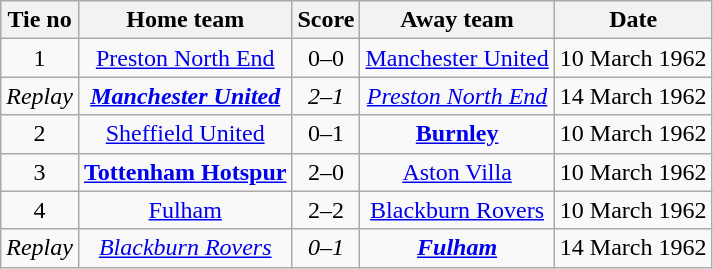<table class="wikitable" style="text-align: center">
<tr>
<th>Tie no</th>
<th>Home team</th>
<th>Score</th>
<th>Away team</th>
<th>Date</th>
</tr>
<tr>
<td>1</td>
<td><a href='#'>Preston North End</a></td>
<td>0–0</td>
<td><a href='#'>Manchester United</a></td>
<td>10 March 1962</td>
</tr>
<tr>
<td><em>Replay</em></td>
<td><strong><em><a href='#'>Manchester United</a></em></strong></td>
<td><em>2–1</em></td>
<td><em><a href='#'>Preston North End</a></em></td>
<td>14 March 1962</td>
</tr>
<tr>
<td>2</td>
<td><a href='#'>Sheffield United</a></td>
<td>0–1</td>
<td><strong><a href='#'>Burnley</a></strong></td>
<td>10 March 1962</td>
</tr>
<tr>
<td>3</td>
<td><strong><a href='#'>Tottenham Hotspur</a></strong></td>
<td>2–0</td>
<td><a href='#'>Aston Villa</a></td>
<td>10 March 1962</td>
</tr>
<tr>
<td>4</td>
<td><a href='#'>Fulham</a></td>
<td>2–2</td>
<td><a href='#'>Blackburn Rovers</a></td>
<td>10 March 1962</td>
</tr>
<tr>
<td><em>Replay</em></td>
<td><em><a href='#'>Blackburn Rovers</a></em></td>
<td><em>0–1</em></td>
<td><strong><em><a href='#'>Fulham</a></em></strong></td>
<td>14 March 1962</td>
</tr>
</table>
